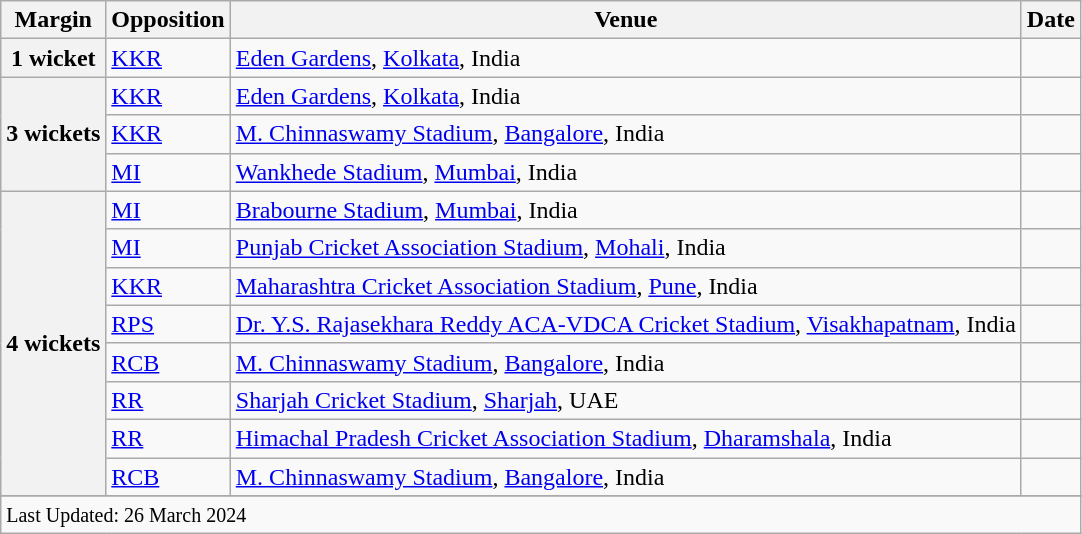<table class="wikitable">
<tr>
<th>Margin</th>
<th>Opposition</th>
<th>Venue</th>
<th>Date</th>
</tr>
<tr>
<th>1 wicket</th>
<td><a href='#'>KKR</a></td>
<td><a href='#'>Eden Gardens</a>, <a href='#'>Kolkata</a>, India</td>
<td></td>
</tr>
<tr>
<th rowspan=3>3 wickets</th>
<td><a href='#'>KKR</a></td>
<td><a href='#'>Eden Gardens</a>, <a href='#'>Kolkata</a>, India</td>
<td></td>
</tr>
<tr>
<td><a href='#'>KKR</a></td>
<td><a href='#'>M. Chinnaswamy Stadium</a>, <a href='#'>Bangalore</a>, India</td>
<td></td>
</tr>
<tr>
<td><a href='#'>MI</a></td>
<td><a href='#'>Wankhede Stadium</a>, <a href='#'>Mumbai</a>, India</td>
<td></td>
</tr>
<tr>
<th rowspan=8>4 wickets</th>
<td><a href='#'>MI</a></td>
<td><a href='#'>Brabourne Stadium</a>, <a href='#'>Mumbai</a>, India</td>
<td></td>
</tr>
<tr>
<td><a href='#'>MI</a></td>
<td><a href='#'>Punjab Cricket Association Stadium</a>, <a href='#'>Mohali</a>, India</td>
<td></td>
</tr>
<tr>
<td><a href='#'>KKR</a></td>
<td><a href='#'>Maharashtra Cricket Association Stadium</a>, <a href='#'>Pune</a>, India</td>
<td></td>
</tr>
<tr>
<td><a href='#'>RPS</a></td>
<td><a href='#'>Dr. Y.S. Rajasekhara Reddy ACA-VDCA Cricket Stadium</a>, <a href='#'>Visakhapatnam</a>, India</td>
<td></td>
</tr>
<tr>
<td><a href='#'>RCB</a></td>
<td><a href='#'>M. Chinnaswamy Stadium</a>, <a href='#'>Bangalore</a>, India</td>
<td></td>
</tr>
<tr>
<td><a href='#'>RR</a></td>
<td><a href='#'>Sharjah Cricket Stadium</a>, <a href='#'>Sharjah</a>, UAE</td>
<td></td>
</tr>
<tr>
<td><a href='#'>RR</a></td>
<td><a href='#'>Himachal Pradesh Cricket Association Stadium</a>, <a href='#'>Dharamshala</a>, India</td>
<td></td>
</tr>
<tr>
<td><a href='#'>RCB</a></td>
<td><a href='#'>M. Chinnaswamy Stadium</a>, <a href='#'>Bangalore</a>, India</td>
<td></td>
</tr>
<tr>
</tr>
<tr class=sortbottom>
<td colspan=5><small>Last Updated: 26 March 2024</small></td>
</tr>
</table>
